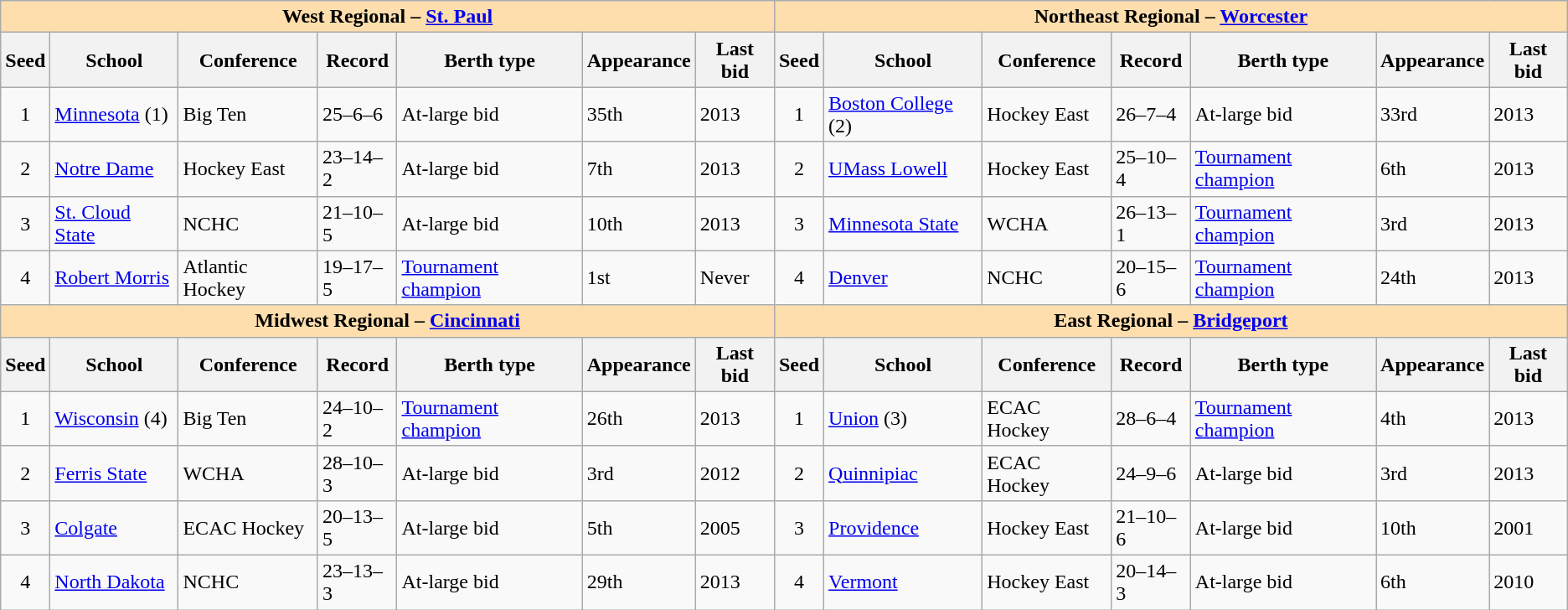<table class="wikitable">
<tr>
<th colspan="7" style="background:#ffdead;">West Regional – <a href='#'>St. Paul</a></th>
<th colspan="7" style="background:#ffdead;">Northeast Regional – <a href='#'>Worcester</a></th>
</tr>
<tr>
<th>Seed</th>
<th>School</th>
<th>Conference</th>
<th>Record</th>
<th>Berth type</th>
<th>Appearance</th>
<th>Last bid</th>
<th>Seed</th>
<th>School</th>
<th>Conference</th>
<th>Record</th>
<th>Berth type</th>
<th>Appearance</th>
<th>Last bid</th>
</tr>
<tr>
<td align=center>1</td>
<td><a href='#'>Minnesota</a> (1)</td>
<td>Big Ten</td>
<td>25–6–6</td>
<td>At-large bid</td>
<td>35th</td>
<td>2013</td>
<td align=center>1</td>
<td><a href='#'>Boston College</a> (2)</td>
<td>Hockey East</td>
<td>26–7–4</td>
<td>At-large bid</td>
<td>33rd</td>
<td>2013</td>
</tr>
<tr>
<td align=center>2</td>
<td><a href='#'>Notre Dame</a></td>
<td>Hockey East</td>
<td>23–14–2</td>
<td>At-large bid</td>
<td>7th</td>
<td>2013</td>
<td align=center>2</td>
<td><a href='#'>UMass Lowell</a></td>
<td>Hockey East</td>
<td>25–10–4</td>
<td><a href='#'>Tournament champion</a></td>
<td>6th</td>
<td>2013</td>
</tr>
<tr>
<td align=center>3</td>
<td><a href='#'>St. Cloud State</a></td>
<td>NCHC</td>
<td>21–10–5</td>
<td>At-large bid</td>
<td>10th</td>
<td>2013</td>
<td align=center>3</td>
<td><a href='#'>Minnesota State</a></td>
<td>WCHA</td>
<td>26–13–1</td>
<td><a href='#'>Tournament champion</a></td>
<td>3rd</td>
<td>2013</td>
</tr>
<tr>
<td align=center>4</td>
<td><a href='#'>Robert Morris</a></td>
<td>Atlantic Hockey</td>
<td>19–17–5</td>
<td><a href='#'>Tournament champion</a></td>
<td>1st</td>
<td>Never</td>
<td align=center>4</td>
<td><a href='#'>Denver</a></td>
<td>NCHC</td>
<td>20–15–6</td>
<td><a href='#'>Tournament champion</a></td>
<td>24th</td>
<td>2013</td>
</tr>
<tr>
<th colspan="7" style="background:#ffdead;">Midwest Regional – <a href='#'>Cincinnati</a></th>
<th colspan="7" style="background:#ffdead;">East Regional – <a href='#'>Bridgeport</a></th>
</tr>
<tr>
<th>Seed</th>
<th>School</th>
<th>Conference</th>
<th>Record</th>
<th>Berth type</th>
<th>Appearance</th>
<th>Last bid</th>
<th>Seed</th>
<th>School</th>
<th>Conference</th>
<th>Record</th>
<th>Berth type</th>
<th>Appearance</th>
<th>Last bid</th>
</tr>
<tr>
<td align=center>1</td>
<td><a href='#'>Wisconsin</a> (4)</td>
<td>Big Ten</td>
<td>24–10–2</td>
<td><a href='#'>Tournament champion</a></td>
<td>26th</td>
<td>2013</td>
<td align=center>1</td>
<td><a href='#'>Union</a> (3)</td>
<td>ECAC Hockey</td>
<td>28–6–4</td>
<td><a href='#'>Tournament champion</a></td>
<td>4th</td>
<td>2013</td>
</tr>
<tr>
<td align=center>2</td>
<td><a href='#'>Ferris State</a></td>
<td>WCHA</td>
<td>28–10–3</td>
<td>At-large bid</td>
<td>3rd</td>
<td>2012</td>
<td align=center>2</td>
<td><a href='#'>Quinnipiac</a></td>
<td>ECAC Hockey</td>
<td>24–9–6</td>
<td>At-large bid</td>
<td>3rd</td>
<td>2013</td>
</tr>
<tr>
<td align=center>3</td>
<td><a href='#'>Colgate</a></td>
<td>ECAC Hockey</td>
<td>20–13–5</td>
<td>At-large bid</td>
<td>5th</td>
<td>2005</td>
<td align=center>3</td>
<td><a href='#'>Providence</a></td>
<td>Hockey East</td>
<td>21–10–6</td>
<td>At-large bid</td>
<td>10th</td>
<td>2001</td>
</tr>
<tr>
<td align=center>4</td>
<td><a href='#'>North Dakota</a></td>
<td>NCHC</td>
<td>23–13–3</td>
<td>At-large bid</td>
<td>29th</td>
<td>2013</td>
<td align=center>4</td>
<td><a href='#'>Vermont</a></td>
<td>Hockey East</td>
<td>20–14–3</td>
<td>At-large bid</td>
<td>6th</td>
<td>2010</td>
</tr>
</table>
